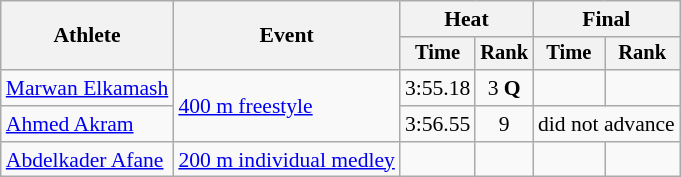<table class=wikitable style="font-size:90%">
<tr>
<th rowspan="2">Athlete</th>
<th rowspan="2">Event</th>
<th colspan="2">Heat</th>
<th colspan="2">Final</th>
</tr>
<tr style="font-size:95%">
<th>Time</th>
<th>Rank</th>
<th>Time</th>
<th>Rank</th>
</tr>
<tr align=center>
<td align=left><a href='#'>Marwan Elkamash</a></td>
<td align=left rowspan=2><a href='#'>400 m freestyle</a></td>
<td>3:55.18</td>
<td>3 <strong>Q</strong></td>
<td></td>
<td></td>
</tr>
<tr align=center>
<td align=left><a href='#'>Ahmed Akram</a></td>
<td>3:56.55</td>
<td>9</td>
<td colspan="2">did not advance</td>
</tr>
<tr align=center>
<td align=left><a href='#'>Abdelkader Afane</a></td>
<td align=left><a href='#'>200 m individual medley</a></td>
<td></td>
<td></td>
<td></td>
<td></td>
</tr>
</table>
